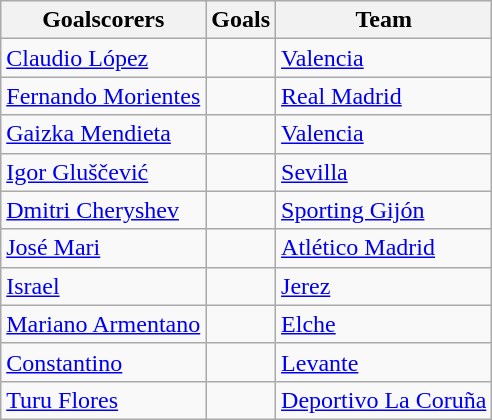<table class="wikitable sortable" style="margin: 1em 1em 1em 0; background: #f9f9f9; border: 1px #aaa solid">
<tr>
<th>Goalscorers</th>
<th>Goals</th>
<th>Team</th>
</tr>
<tr>
<td> <a href='#'>Claudio López</a></td>
<td></td>
<td><a href='#'>Valencia</a></td>
</tr>
<tr>
<td> <a href='#'>Fernando Morientes</a></td>
<td></td>
<td><a href='#'>Real Madrid</a></td>
</tr>
<tr>
<td> <a href='#'>Gaizka Mendieta</a></td>
<td></td>
<td><a href='#'>Valencia</a></td>
</tr>
<tr>
<td> <a href='#'>Igor Gluščević</a></td>
<td></td>
<td><a href='#'>Sevilla</a></td>
</tr>
<tr>
<td> <a href='#'>Dmitri Cheryshev</a></td>
<td></td>
<td><a href='#'>Sporting Gijón</a></td>
</tr>
<tr>
<td> <a href='#'>José Mari</a></td>
<td></td>
<td><a href='#'>Atlético Madrid</a></td>
</tr>
<tr>
<td> <a href='#'>Israel</a></td>
<td></td>
<td><a href='#'>Jerez</a></td>
</tr>
<tr>
<td> <a href='#'>Mariano Armentano</a></td>
<td></td>
<td><a href='#'>Elche</a></td>
</tr>
<tr>
<td> <a href='#'>Constantino</a></td>
<td></td>
<td><a href='#'>Levante</a></td>
</tr>
<tr>
<td> <a href='#'>Turu Flores</a></td>
<td></td>
<td><a href='#'>Deportivo La Coruña</a></td>
</tr>
</table>
